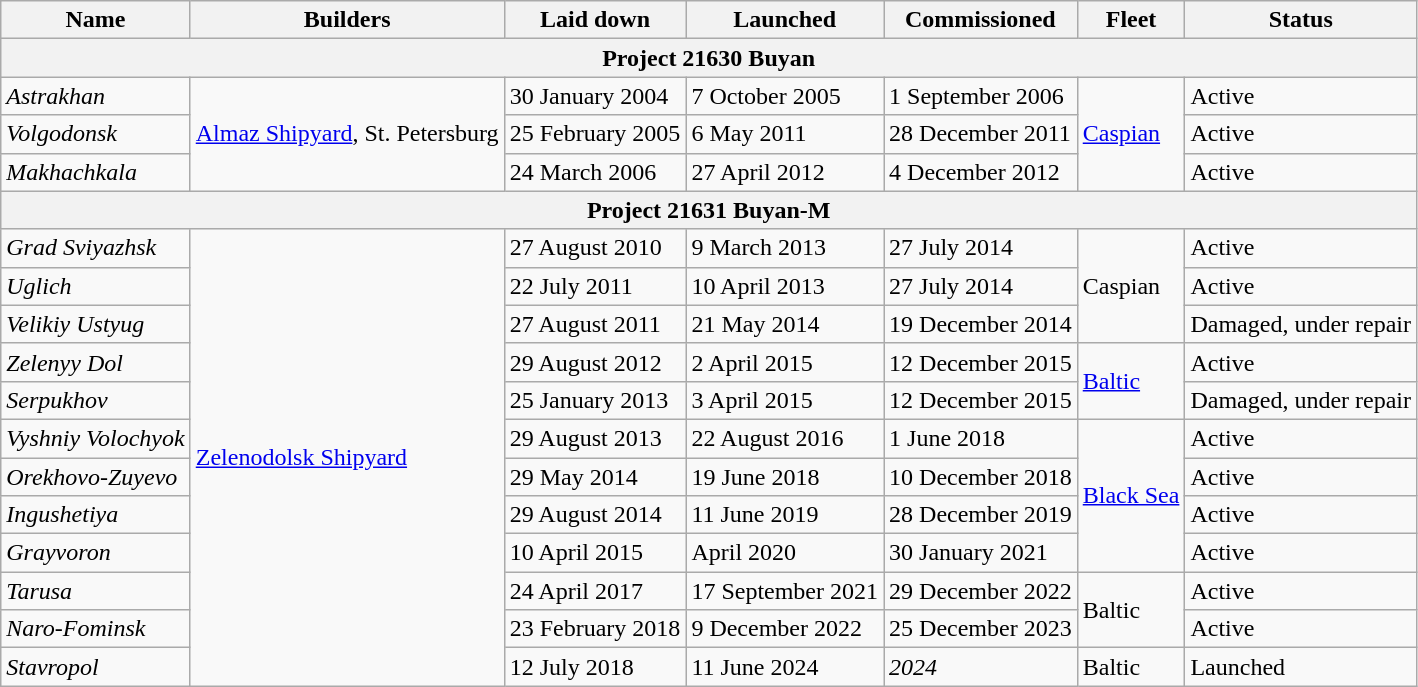<table class="wikitable">
<tr>
<th>Name</th>
<th>Builders</th>
<th>Laid down</th>
<th>Launched</th>
<th>Commissioned</th>
<th>Fleet</th>
<th>Status</th>
</tr>
<tr>
<th colspan="8">Project 21630 Buyan</th>
</tr>
<tr>
<td><em>Astrakhan</em></td>
<td rowspan="3"><a href='#'>Almaz Shipyard</a>, St. Petersburg</td>
<td>30 January 2004</td>
<td>7 October 2005</td>
<td>1 September 2006</td>
<td rowspan="3"><a href='#'>Caspian</a></td>
<td>Active</td>
</tr>
<tr>
<td><em>Volgodonsk</em></td>
<td>25 February 2005</td>
<td>6 May 2011</td>
<td>28 December 2011</td>
<td>Active</td>
</tr>
<tr>
<td><em>Makhachkala</em></td>
<td>24 March 2006</td>
<td>27 April 2012 </td>
<td>4 December 2012</td>
<td>Active</td>
</tr>
<tr>
<th colspan="8">Project 21631 Buyan-M</th>
</tr>
<tr>
<td><em>Grad Sviyazhsk</em></td>
<td rowspan="12"><a href='#'>Zelenodolsk Shipyard</a></td>
<td>27 August 2010</td>
<td>9 March 2013</td>
<td>27 July 2014</td>
<td rowspan="3">Caspian</td>
<td>Active</td>
</tr>
<tr>
<td><em>Uglich</em></td>
<td>22 July 2011</td>
<td>10 April 2013</td>
<td>27 July 2014</td>
<td>Active</td>
</tr>
<tr>
<td><em>Velikiy Ustyug</em></td>
<td>27 August 2011</td>
<td>21 May 2014</td>
<td>19 December 2014</td>
<td>Damaged, under repair</td>
</tr>
<tr>
<td><em>Zelenyy Dol</em></td>
<td>29 August 2012</td>
<td>2 April 2015</td>
<td>12 December 2015</td>
<td rowspan="2"><a href='#'>Baltic</a></td>
<td>Active</td>
</tr>
<tr>
<td><em>Serpukhov</em></td>
<td>25 January 2013</td>
<td>3 April 2015</td>
<td>12 December 2015</td>
<td>Damaged, under repair</td>
</tr>
<tr>
<td><em>Vyshniy Volochyok</em></td>
<td>29 August 2013</td>
<td>22 August 2016</td>
<td>1 June 2018</td>
<td rowspan="4"><a href='#'>Black Sea</a></td>
<td>Active</td>
</tr>
<tr>
<td><em>Orekhovo-Zuyevo</em></td>
<td>29 May 2014</td>
<td>19 June 2018</td>
<td>10 December 2018</td>
<td>Active</td>
</tr>
<tr>
<td><em>Ingushetiya</em></td>
<td>29 August 2014</td>
<td>11 June 2019</td>
<td>28 December 2019</td>
<td>Active</td>
</tr>
<tr>
<td><em>Grayvoron</em></td>
<td>10 April 2015</td>
<td>April 2020</td>
<td>30 January 2021</td>
<td>Active</td>
</tr>
<tr>
<td><em>Tarusa</em></td>
<td>24 April 2017</td>
<td>17 September 2021</td>
<td>29 December 2022</td>
<td rowspan="2">Baltic</td>
<td>Active</td>
</tr>
<tr>
<td><em>Naro-Fominsk</em></td>
<td>23 February 2018</td>
<td>9 December 2022</td>
<td>25 December 2023</td>
<td>Active</td>
</tr>
<tr>
<td><em>Stavropol</em></td>
<td>12 July 2018</td>
<td>11 June 2024</td>
<td><em>2024</em></td>
<td>Baltic</td>
<td>Launched</td>
</tr>
</table>
